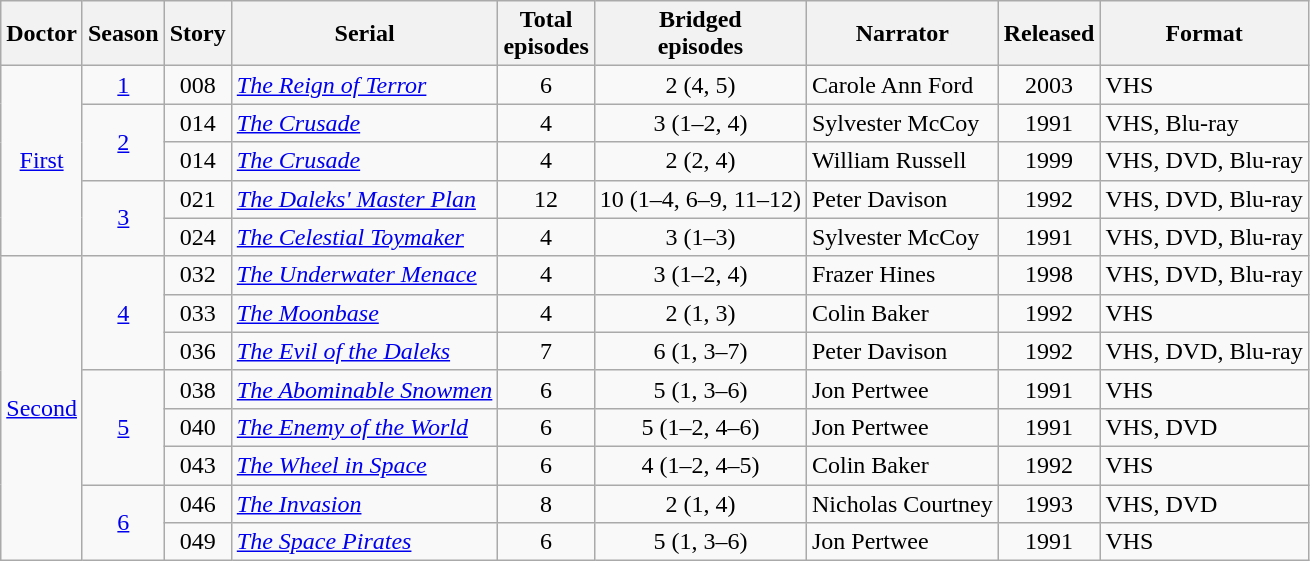<table class="wikitable">
<tr>
<th>Doctor</th>
<th>Season</th>
<th>Story</th>
<th>Serial</th>
<th>Total<br>episodes</th>
<th>Bridged<br>episodes</th>
<th>Narrator</th>
<th>Released</th>
<th>Format</th>
</tr>
<tr>
<td rowspan=5 align=center><a href='#'>First</a></td>
<td align=center><a href='#'>1</a></td>
<td align=center>008</td>
<td><em><a href='#'>The Reign of Terror</a></em></td>
<td align=center>6</td>
<td align=center>2 (4, 5)</td>
<td>Carole Ann Ford</td>
<td align=center>2003</td>
<td>VHS</td>
</tr>
<tr>
<td rowspan=2 align=center><a href='#'>2</a></td>
<td align=center>014</td>
<td><em><a href='#'>The Crusade</a></em></td>
<td align=center>4</td>
<td align=center>3 (1–2, 4)</td>
<td>Sylvester McCoy</td>
<td align=center>1991</td>
<td>VHS, Blu-ray</td>
</tr>
<tr>
<td align=center>014</td>
<td><em><a href='#'>The Crusade</a></em></td>
<td align=center>4</td>
<td align=center>2 (2, 4)</td>
<td>William Russell</td>
<td align=center>1999</td>
<td>VHS, DVD, Blu-ray</td>
</tr>
<tr>
<td rowspan=2 align=center><a href='#'>3</a></td>
<td align=center>021</td>
<td><em><a href='#'>The Daleks' Master Plan</a></em></td>
<td align=center>12</td>
<td align=center>10 (1–4, 6–9, 11–12)</td>
<td>Peter Davison</td>
<td align=center>1992</td>
<td>VHS, DVD, Blu-ray</td>
</tr>
<tr>
<td align=center>024</td>
<td><em><a href='#'>The Celestial Toymaker</a></em></td>
<td align=center>4</td>
<td align=center>3 (1–3)</td>
<td>Sylvester McCoy</td>
<td align=center>1991</td>
<td>VHS, DVD, Blu-ray</td>
</tr>
<tr>
<td rowspan=8 align=center><a href='#'>Second</a></td>
<td rowspan=3 align=center><a href='#'>4</a></td>
<td align=center>032</td>
<td><em><a href='#'>The Underwater Menace</a></em></td>
<td align=center>4</td>
<td align=center>3 (1–2, 4)</td>
<td>Frazer Hines</td>
<td align=center>1998</td>
<td>VHS, DVD, Blu-ray</td>
</tr>
<tr>
<td align=center>033</td>
<td><em><a href='#'>The Moonbase</a></em></td>
<td align=center>4</td>
<td align=center>2 (1, 3)</td>
<td>Colin Baker</td>
<td align=center>1992</td>
<td>VHS</td>
</tr>
<tr>
<td align=center>036</td>
<td><em><a href='#'>The Evil of the Daleks</a></em></td>
<td align=center>7</td>
<td align=center>6 (1, 3–7)</td>
<td>Peter Davison</td>
<td align=center>1992</td>
<td>VHS, DVD, Blu-ray</td>
</tr>
<tr>
<td rowspan=3 align=center><a href='#'>5</a></td>
<td align=center>038</td>
<td><em><a href='#'>The Abominable Snowmen</a></em></td>
<td align=center>6</td>
<td align=center>5 (1, 3–6)</td>
<td>Jon Pertwee</td>
<td align=center>1991</td>
<td>VHS</td>
</tr>
<tr>
<td align=center>040</td>
<td><em><a href='#'>The Enemy of the World</a></em></td>
<td align=center>6</td>
<td align=center>5 (1–2, 4–6)</td>
<td>Jon Pertwee</td>
<td align=center>1991</td>
<td>VHS, DVD</td>
</tr>
<tr>
<td align=center>043</td>
<td><em><a href='#'>The Wheel in Space</a></em></td>
<td align=center>6</td>
<td align=center>4 (1–2, 4–5)</td>
<td>Colin Baker</td>
<td align=center>1992</td>
<td>VHS</td>
</tr>
<tr>
<td rowspan=2 align=center><a href='#'>6</a></td>
<td align=center>046</td>
<td><em><a href='#'>The Invasion</a></em></td>
<td align=center>8</td>
<td align=center>2 (1, 4)</td>
<td>Nicholas Courtney</td>
<td align=center>1993</td>
<td>VHS, DVD</td>
</tr>
<tr>
<td align=center>049</td>
<td><em><a href='#'>The Space Pirates</a></em></td>
<td align=center>6</td>
<td align=center>5 (1, 3–6)</td>
<td>Jon Pertwee</td>
<td align=center>1991</td>
<td>VHS</td>
</tr>
</table>
